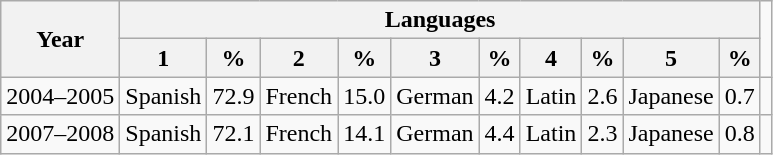<table class="wikitable">
<tr>
<th rowspan="2">Year</th>
<th colspan="10">Languages</th>
</tr>
<tr>
<th>1</th>
<th>%</th>
<th>2</th>
<th>%</th>
<th>3</th>
<th>%</th>
<th>4</th>
<th>%</th>
<th>5</th>
<th>%</th>
</tr>
<tr>
<td>2004–2005</td>
<td>Spanish</td>
<td>72.9</td>
<td>French</td>
<td>15.0</td>
<td>German</td>
<td>4.2</td>
<td>Latin</td>
<td>2.6</td>
<td>Japanese</td>
<td>0.7</td>
<td></td>
</tr>
<tr>
<td>2007–2008</td>
<td>Spanish</td>
<td>72.1</td>
<td>French</td>
<td>14.1</td>
<td>German</td>
<td>4.4</td>
<td>Latin</td>
<td>2.3</td>
<td>Japanese</td>
<td>0.8</td>
<td></td>
</tr>
</table>
